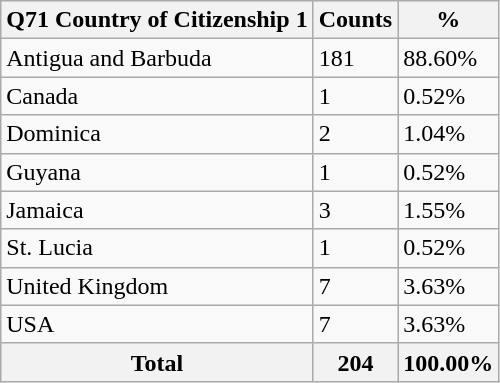<table class="wikitable sortable">
<tr>
<th>Q71 Country of Citizenship 1</th>
<th>Counts</th>
<th>%</th>
</tr>
<tr>
<td>Antigua and Barbuda</td>
<td>181</td>
<td>88.60%</td>
</tr>
<tr>
<td>Canada</td>
<td>1</td>
<td>0.52%</td>
</tr>
<tr>
<td>Dominica</td>
<td>2</td>
<td>1.04%</td>
</tr>
<tr>
<td>Guyana</td>
<td>1</td>
<td>0.52%</td>
</tr>
<tr>
<td>Jamaica</td>
<td>3</td>
<td>1.55%</td>
</tr>
<tr>
<td>St. Lucia</td>
<td>1</td>
<td>0.52%</td>
</tr>
<tr>
<td>United Kingdom</td>
<td>7</td>
<td>3.63%</td>
</tr>
<tr>
<td>USA</td>
<td>7</td>
<td>3.63%</td>
</tr>
<tr>
<th>Total</th>
<th>204</th>
<th>100.00%</th>
</tr>
</table>
